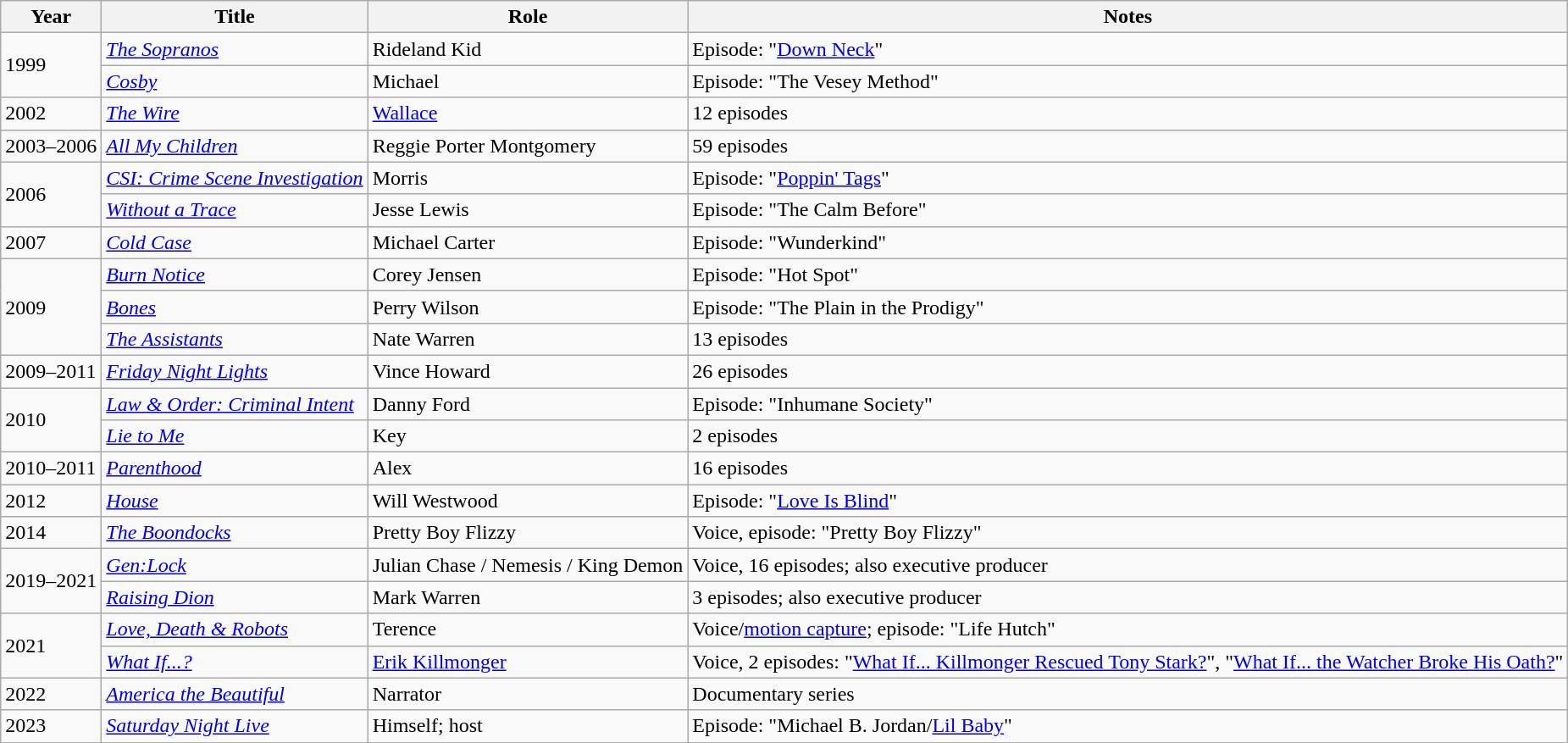<table class="wikitable sortable">
<tr>
<th>Year</th>
<th>Title</th>
<th>Role</th>
<th class=unsortable>Notes</th>
</tr>
<tr>
<td rowspan="2">1999</td>
<td><em><a href='#'>The Sopranos</a></em></td>
<td>Rideland Kid</td>
<td>Episode: "<a href='#'>Down Neck</a>"</td>
</tr>
<tr>
<td><em><a href='#'>Cosby</a></em></td>
<td>Michael</td>
<td>Episode: "The Vesey Method"</td>
</tr>
<tr>
<td>2002</td>
<td><em><a href='#'>The Wire</a></em></td>
<td><a href='#'>Wallace</a></td>
<td>12 episodes</td>
</tr>
<tr>
<td>2003–2006</td>
<td><em><a href='#'>All My Children</a></em></td>
<td>Reggie Porter Montgomery</td>
<td>59 episodes</td>
</tr>
<tr>
<td rowspan="2">2006</td>
<td><em><a href='#'>CSI: Crime Scene Investigation</a></em></td>
<td>Morris</td>
<td>Episode: "<a href='#'>Poppin' Tags</a>"</td>
</tr>
<tr>
<td><em><a href='#'>Without a Trace</a></em></td>
<td>Jesse Lewis</td>
<td>Episode: "The Calm Before"</td>
</tr>
<tr>
<td>2007</td>
<td><em><a href='#'>Cold Case</a></em></td>
<td>Michael Carter</td>
<td>Episode: "Wunderkind"</td>
</tr>
<tr>
<td rowspan="3">2009</td>
<td><em><a href='#'>Burn Notice</a></em></td>
<td>Corey Jensen</td>
<td>Episode: "Hot Spot"</td>
</tr>
<tr>
<td><em><a href='#'>Bones</a></em></td>
<td>Perry Wilson</td>
<td>Episode: "The Plain in the Prodigy"</td>
</tr>
<tr>
<td><em><a href='#'>The Assistants</a></em></td>
<td>Nate Warren</td>
<td>13 episodes</td>
</tr>
<tr>
<td>2009–2011</td>
<td><em><a href='#'>Friday Night Lights</a></em></td>
<td>Vince Howard</td>
<td>26 episodes</td>
</tr>
<tr>
<td rowspan="2">2010</td>
<td><em><a href='#'>Law & Order: Criminal Intent</a></em></td>
<td>Danny Ford</td>
<td>Episode: "Inhumane Society"</td>
</tr>
<tr>
<td><em><a href='#'>Lie to Me</a></em></td>
<td>Key</td>
<td>2 episodes</td>
</tr>
<tr>
<td>2010–2011</td>
<td><em><a href='#'>Parenthood</a></em></td>
<td>Alex</td>
<td>16 episodes</td>
</tr>
<tr>
<td>2012</td>
<td><em><a href='#'>House</a></em></td>
<td>Will Westwood</td>
<td>Episode: "<a href='#'>Love Is Blind</a>"</td>
</tr>
<tr>
<td>2014</td>
<td><em><a href='#'>The Boondocks</a></em></td>
<td>Pretty Boy Flizzy</td>
<td>Voice, episode: "Pretty Boy Flizzy"</td>
</tr>
<tr>
<td rowspan="2">2019–2021</td>
<td><em><a href='#'>Gen:Lock</a></em></td>
<td>Julian Chase / Nemesis / King Demon</td>
<td>Voice, 16 episodes; also executive producer</td>
</tr>
<tr>
<td><em><a href='#'>Raising Dion</a></em></td>
<td>Mark Warren</td>
<td>3 episodes; also executive producer</td>
</tr>
<tr>
<td rowspan="2">2021</td>
<td><em><a href='#'>Love, Death & Robots</a></em></td>
<td>Terence</td>
<td>Voice/<a href='#'>motion capture</a>; episode: "Life Hutch"</td>
</tr>
<tr>
<td><em><a href='#'>What If...?</a></em></td>
<td><a href='#'>Erik Killmonger</a></td>
<td>Voice, 2 episodes: "<a href='#'>What If... Killmonger Rescued Tony Stark?</a>", "<a href='#'>What If... the Watcher Broke His Oath?</a>"</td>
</tr>
<tr>
<td>2022</td>
<td><em><a href='#'>America the Beautiful</a></em></td>
<td>Narrator</td>
<td>Documentary series</td>
</tr>
<tr>
<td>2023</td>
<td><em><a href='#'>Saturday Night Live</a></em></td>
<td>Himself; host</td>
<td>Episode: "Michael B. Jordan/<a href='#'>Lil Baby</a>"</td>
</tr>
</table>
